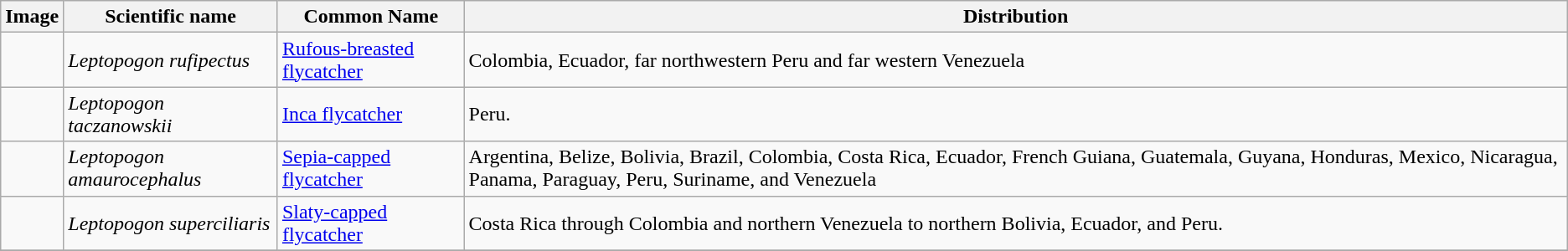<table class="wikitable">
<tr>
<th>Image</th>
<th>Scientific name</th>
<th>Common Name</th>
<th>Distribution</th>
</tr>
<tr>
<td></td>
<td><em>Leptopogon rufipectus</em></td>
<td><a href='#'>Rufous-breasted flycatcher</a></td>
<td>Colombia, Ecuador, far northwestern Peru and far western Venezuela</td>
</tr>
<tr>
<td></td>
<td><em>Leptopogon taczanowskii</em></td>
<td><a href='#'>Inca flycatcher</a></td>
<td>Peru.</td>
</tr>
<tr>
<td></td>
<td><em>Leptopogon amaurocephalus</em></td>
<td><a href='#'>Sepia-capped flycatcher</a></td>
<td>Argentina, Belize, Bolivia, Brazil, Colombia, Costa Rica, Ecuador, French Guiana, Guatemala, Guyana, Honduras, Mexico, Nicaragua, Panama, Paraguay, Peru, Suriname, and Venezuela</td>
</tr>
<tr>
<td></td>
<td><em>Leptopogon superciliaris</em></td>
<td><a href='#'>Slaty-capped flycatcher</a></td>
<td>Costa Rica through Colombia and northern Venezuela to northern Bolivia, Ecuador, and Peru.</td>
</tr>
<tr>
</tr>
</table>
